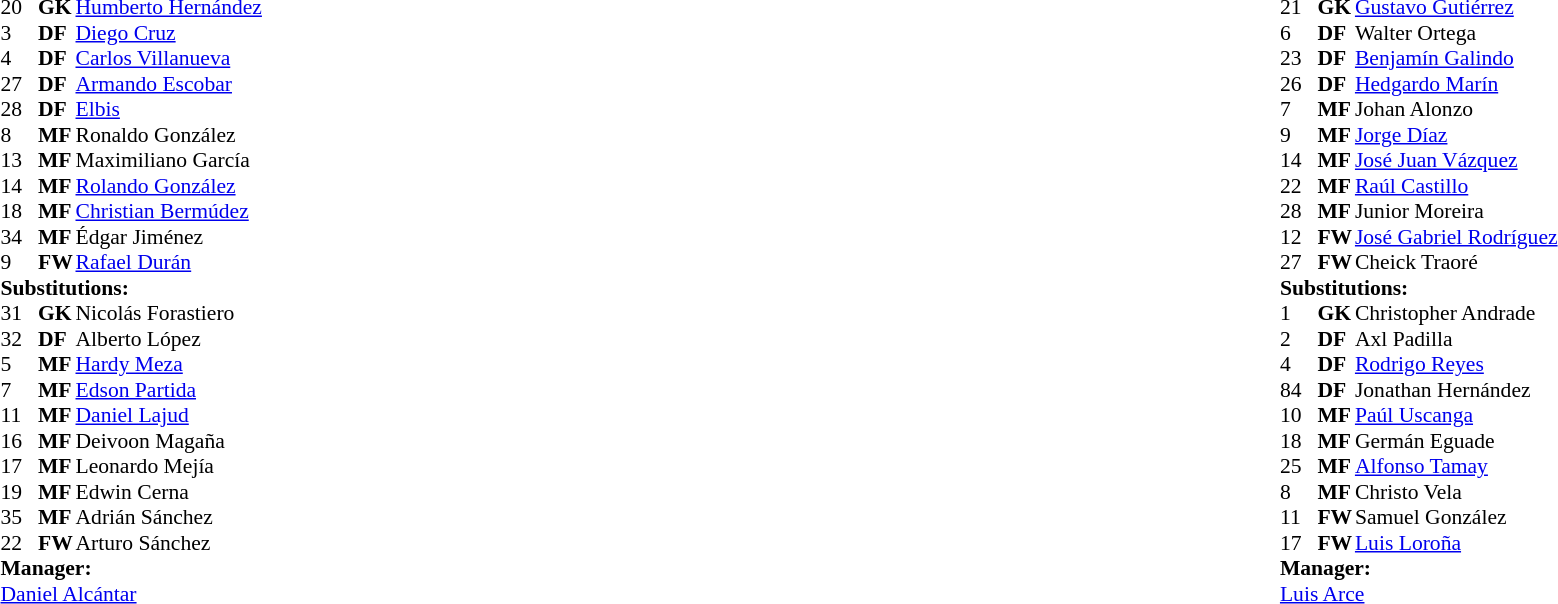<table width="100%">
<tr>
<td valign="top" width="50%"><br><table style="font-size: 90%" cellspacing="0" cellpadding="0">
<tr>
<th width="25"></th>
<th width="25"></th>
</tr>
<tr>
<td>20</td>
<td><strong>GK</strong></td>
<td> <a href='#'>Humberto Hernández</a></td>
</tr>
<tr>
<td>3</td>
<td><strong>DF</strong></td>
<td> <a href='#'>Diego Cruz</a></td>
<td></td>
<td></td>
</tr>
<tr>
<td>4</td>
<td><strong>DF</strong></td>
<td> <a href='#'>Carlos Villanueva</a></td>
</tr>
<tr>
<td>27</td>
<td><strong>DF</strong></td>
<td> <a href='#'>Armando Escobar</a></td>
</tr>
<tr>
<td>28</td>
<td><strong>DF</strong></td>
<td> <a href='#'>Elbis</a></td>
</tr>
<tr>
<td>8</td>
<td><strong>MF</strong></td>
<td> Ronaldo González</td>
</tr>
<tr>
<td>13</td>
<td><strong>MF</strong></td>
<td> Maximiliano García</td>
<td></td>
<td></td>
</tr>
<tr>
<td>14</td>
<td><strong>MF</strong></td>
<td> <a href='#'>Rolando González</a></td>
<td></td>
<td></td>
</tr>
<tr>
<td>18</td>
<td><strong>MF</strong></td>
<td> <a href='#'>Christian Bermúdez</a></td>
</tr>
<tr>
<td>34</td>
<td><strong>MF</strong></td>
<td> Édgar Jiménez</td>
<td></td>
<td></td>
</tr>
<tr>
<td>9</td>
<td><strong>FW</strong></td>
<td> <a href='#'>Rafael Durán</a></td>
<td></td>
<td></td>
</tr>
<tr>
<td colspan=3><strong>Substitutions:</strong></td>
</tr>
<tr>
<td>31</td>
<td><strong>GK</strong></td>
<td> Nicolás Forastiero</td>
</tr>
<tr>
<td>32</td>
<td><strong>DF</strong></td>
<td> Alberto López</td>
</tr>
<tr>
<td>5</td>
<td><strong>MF</strong></td>
<td> <a href='#'>Hardy Meza</a></td>
</tr>
<tr>
<td>7</td>
<td><strong>MF</strong></td>
<td> <a href='#'>Edson Partida</a></td>
<td></td>
<td></td>
</tr>
<tr>
<td>11</td>
<td><strong>MF</strong></td>
<td> <a href='#'>Daniel Lajud</a></td>
<td></td>
<td></td>
</tr>
<tr>
<td>16</td>
<td><strong>MF</strong></td>
<td> Deivoon Magaña</td>
<td></td>
<td></td>
</tr>
<tr>
<td>17</td>
<td><strong>MF</strong></td>
<td> Leonardo Mejía</td>
<td></td>
<td></td>
</tr>
<tr>
<td>19</td>
<td><strong>MF</strong></td>
<td> Edwin Cerna</td>
</tr>
<tr>
<td>35</td>
<td><strong>MF</strong></td>
<td> Adrián Sánchez</td>
</tr>
<tr>
<td>22</td>
<td><strong>FW</strong></td>
<td> Arturo Sánchez</td>
<td></td>
<td></td>
</tr>
<tr>
<td colspan=3><strong>Manager:</strong></td>
</tr>
<tr>
<td colspan=3> <a href='#'>Daniel Alcántar</a></td>
</tr>
</table>
</td>
<td valign="top"></td>
<td valign="top" width="50%"><br><table style="font-size: 90%" cellspacing="0" cellpadding="0" align="center">
<tr>
<th width=25></th>
<th width=25></th>
</tr>
<tr>
<td>21</td>
<td><strong>GK</strong></td>
<td> <a href='#'>Gustavo Gutiérrez</a></td>
</tr>
<tr>
<td>6</td>
<td><strong>DF</strong></td>
<td> Walter Ortega</td>
<td></td>
</tr>
<tr>
<td>23</td>
<td><strong>DF</strong></td>
<td> <a href='#'>Benjamín Galindo</a></td>
</tr>
<tr>
<td>26</td>
<td><strong>DF</strong></td>
<td> <a href='#'>Hedgardo Marín</a></td>
<td></td>
<td></td>
</tr>
<tr>
<td>7</td>
<td><strong>MF</strong></td>
<td> Johan Alonzo</td>
</tr>
<tr>
<td>9</td>
<td><strong>MF</strong></td>
<td> <a href='#'>Jorge Díaz</a></td>
<td></td>
<td></td>
</tr>
<tr>
<td>14</td>
<td><strong>MF</strong></td>
<td> <a href='#'>José Juan Vázquez</a></td>
</tr>
<tr>
<td>22</td>
<td><strong>MF</strong></td>
<td> <a href='#'>Raúl Castillo</a></td>
<td></td>
<td></td>
</tr>
<tr>
<td>28</td>
<td><strong>MF</strong></td>
<td> Junior Moreira</td>
</tr>
<tr>
<td>12</td>
<td><strong>FW</strong></td>
<td> <a href='#'>José Gabriel Rodríguez</a></td>
<td></td>
<td></td>
</tr>
<tr>
<td>27</td>
<td><strong>FW</strong></td>
<td> Cheick Traoré</td>
</tr>
<tr>
<td colspan=3><strong>Substitutions:</strong></td>
</tr>
<tr>
<td>1</td>
<td><strong>GK</strong></td>
<td> Christopher Andrade</td>
</tr>
<tr>
<td>2</td>
<td><strong>DF</strong></td>
<td> Axl Padilla</td>
</tr>
<tr>
<td>4</td>
<td><strong>DF</strong></td>
<td> <a href='#'>Rodrigo Reyes</a></td>
<td></td>
<td></td>
</tr>
<tr>
<td>84</td>
<td><strong>DF</strong></td>
<td> Jonathan Hernández</td>
</tr>
<tr>
<td>10</td>
<td><strong>MF</strong></td>
<td> <a href='#'>Paúl Uscanga</a></td>
<td></td>
<td></td>
</tr>
<tr>
<td>18</td>
<td><strong>MF</strong></td>
<td> Germán Eguade</td>
</tr>
<tr>
<td>25</td>
<td><strong>MF</strong></td>
<td> <a href='#'>Alfonso Tamay</a></td>
<td></td>
<td></td>
</tr>
<tr>
<td>8</td>
<td><strong>MF</strong></td>
<td> Christo Vela</td>
</tr>
<tr>
<td>11</td>
<td><strong>FW</strong></td>
<td> Samuel González</td>
</tr>
<tr>
<td>17</td>
<td><strong>FW</strong></td>
<td> <a href='#'>Luis Loroña</a></td>
<td></td>
<td></td>
</tr>
<tr>
<td colspan=3><strong>Manager:</strong></td>
</tr>
<tr>
<td colspan=3> <a href='#'>Luis Arce</a></td>
<td></td>
</tr>
</table>
</td>
</tr>
</table>
